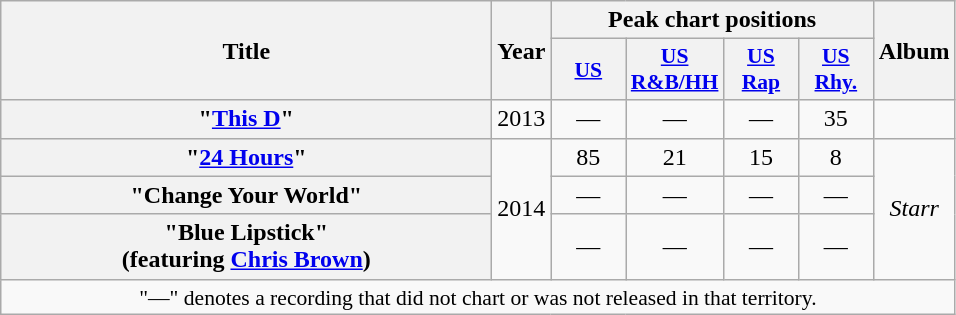<table class="wikitable plainrowheaders" style="text-align:center;">
<tr>
<th scope="col" rowspan="2" style="width:20em;">Title</th>
<th scope="col" rowspan="2">Year</th>
<th scope="col" colspan="4">Peak chart positions</th>
<th scope="col" rowspan="2">Album</th>
</tr>
<tr>
<th style="width:3em;font-size:90%;"><a href='#'>US</a></th>
<th style="width:3em;font-size:90%;"><a href='#'>US<br>R&B/HH</a></th>
<th style="width:3em;font-size:90%;"><a href='#'>US<br>Rap</a></th>
<th style="width:3em;font-size:90%;"><a href='#'>US<br>Rhy.</a></th>
</tr>
<tr>
<th scope="row">"<a href='#'>This D</a>"</th>
<td>2013</td>
<td>—</td>
<td>—</td>
<td>—</td>
<td>35</td>
<td></td>
</tr>
<tr>
<th scope="row">"<a href='#'>24 Hours</a>"<br></th>
<td rowspan="3">2014</td>
<td>85</td>
<td>21</td>
<td>15</td>
<td>8</td>
<td rowspan="3"><em>Starr</em></td>
</tr>
<tr>
<th scope="row">"Change Your World"</th>
<td>—</td>
<td>—</td>
<td>—</td>
<td>—</td>
</tr>
<tr>
<th scope="row">"Blue Lipstick"<br><span>(featuring <a href='#'>Chris Brown</a>)</span></th>
<td>—</td>
<td>—</td>
<td>—</td>
<td>—</td>
</tr>
<tr>
<td colspan="7" style="font-size:90%">"—" denotes a recording that did not chart or was not released in that territory.</td>
</tr>
</table>
